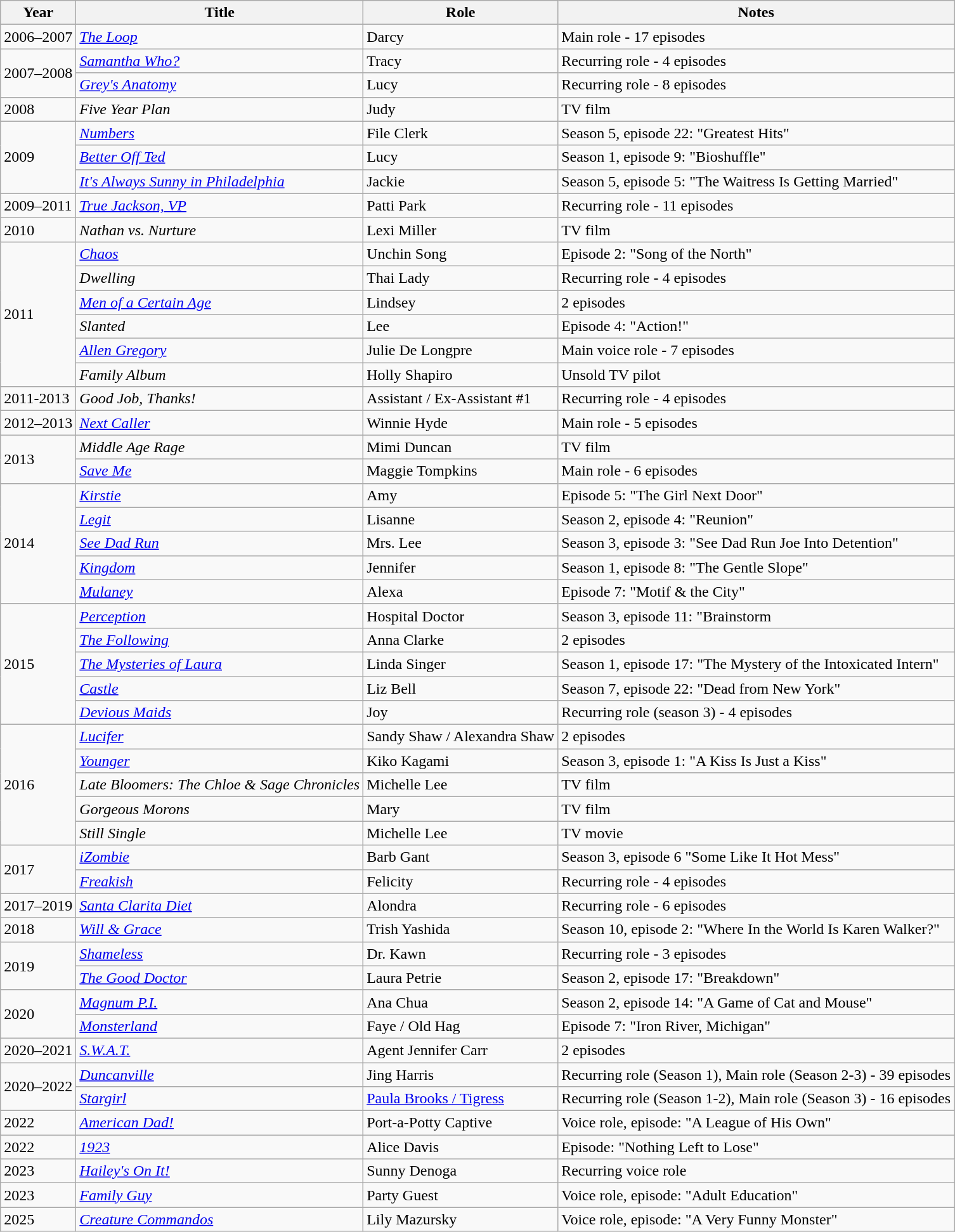<table class="wikitable sortable">
<tr>
<th>Year</th>
<th>Title</th>
<th>Role</th>
<th class="unsortable">Notes</th>
</tr>
<tr>
<td>2006–2007</td>
<td><em><a href='#'>The Loop</a></em></td>
<td>Darcy</td>
<td>Main role - 17 episodes</td>
</tr>
<tr>
<td rowspan=2>2007–2008</td>
<td><em><a href='#'>Samantha Who?</a></em></td>
<td>Tracy</td>
<td>Recurring role - 4 episodes</td>
</tr>
<tr>
<td><em><a href='#'>Grey's Anatomy</a></em></td>
<td>Lucy</td>
<td>Recurring role - 8 episodes</td>
</tr>
<tr>
<td>2008</td>
<td><em>Five Year Plan</em></td>
<td>Judy</td>
<td>TV film</td>
</tr>
<tr>
<td rowspan=3>2009</td>
<td><em><a href='#'>Numbers</a></em></td>
<td>File Clerk</td>
<td>Season 5, episode 22: "Greatest Hits"</td>
</tr>
<tr>
<td><em><a href='#'>Better Off Ted</a></em></td>
<td>Lucy</td>
<td>Season 1, episode 9: "Bioshuffle"</td>
</tr>
<tr>
<td><em><a href='#'>It's Always Sunny in Philadelphia</a></em></td>
<td>Jackie</td>
<td>Season 5, episode 5: "The Waitress Is Getting Married"</td>
</tr>
<tr>
<td>2009–2011</td>
<td><em><a href='#'>True Jackson, VP</a></em></td>
<td>Patti Park</td>
<td>Recurring role - 11 episodes</td>
</tr>
<tr>
<td>2010</td>
<td><em>Nathan vs. Nurture</em></td>
<td>Lexi Miller</td>
<td>TV film</td>
</tr>
<tr>
<td rowspan=6>2011</td>
<td><em><a href='#'>Chaos</a></em></td>
<td>Unchin Song</td>
<td>Episode 2: "Song of the North"</td>
</tr>
<tr>
<td><em>Dwelling</em></td>
<td>Thai Lady</td>
<td>Recurring role - 4 episodes</td>
</tr>
<tr>
<td><em><a href='#'>Men of a Certain Age</a></em></td>
<td>Lindsey</td>
<td>2 episodes</td>
</tr>
<tr>
<td><em>Slanted</em></td>
<td>Lee</td>
<td>Episode 4: "Action!"</td>
</tr>
<tr>
<td><em><a href='#'>Allen Gregory</a></em></td>
<td>Julie De Longpre</td>
<td>Main voice role - 7 episodes</td>
</tr>
<tr>
<td><em>Family Album</em></td>
<td>Holly Shapiro</td>
<td>Unsold TV pilot</td>
</tr>
<tr>
<td>2011-2013</td>
<td><em>Good Job, Thanks!</em></td>
<td>Assistant / Ex-Assistant #1</td>
<td>Recurring role - 4 episodes</td>
</tr>
<tr>
<td>2012–2013</td>
<td><em><a href='#'>Next Caller</a></em></td>
<td>Winnie Hyde</td>
<td>Main role - 5 episodes</td>
</tr>
<tr>
<td rowspan=2>2013</td>
<td><em>Middle Age Rage</em></td>
<td>Mimi Duncan</td>
<td>TV film</td>
</tr>
<tr>
<td><em><a href='#'>Save Me</a></em></td>
<td>Maggie Tompkins</td>
<td>Main role - 6 episodes</td>
</tr>
<tr>
<td rowspan=5>2014</td>
<td><em><a href='#'>Kirstie</a></em></td>
<td>Amy</td>
<td>Episode 5: "The Girl Next Door"</td>
</tr>
<tr>
<td><em><a href='#'>Legit</a></em></td>
<td>Lisanne</td>
<td>Season 2, episode 4: "Reunion"</td>
</tr>
<tr>
<td><em><a href='#'>See Dad Run</a></em></td>
<td>Mrs. Lee</td>
<td>Season 3, episode 3: "See Dad Run Joe Into Detention"</td>
</tr>
<tr>
<td><em><a href='#'>Kingdom</a></em></td>
<td>Jennifer</td>
<td>Season 1, episode 8: "The Gentle Slope"</td>
</tr>
<tr>
<td><em><a href='#'>Mulaney</a></em></td>
<td>Alexa</td>
<td>Episode 7: "Motif & the City"</td>
</tr>
<tr>
<td rowspan="5" rowspa="5">2015</td>
<td><em><a href='#'>Perception</a></em></td>
<td>Hospital Doctor</td>
<td>Season 3, episode 11: "Brainstorm</td>
</tr>
<tr>
<td><em><a href='#'>The Following</a></em></td>
<td>Anna Clarke</td>
<td>2 episodes</td>
</tr>
<tr>
<td><em><a href='#'>The Mysteries of Laura</a></em></td>
<td>Linda Singer</td>
<td>Season 1, episode 17: "The Mystery of the Intoxicated Intern"</td>
</tr>
<tr>
<td><em><a href='#'>Castle</a></em></td>
<td>Liz Bell</td>
<td>Season 7, episode 22: "Dead from New York"</td>
</tr>
<tr>
<td><em><a href='#'>Devious Maids</a></em></td>
<td>Joy</td>
<td>Recurring role (season 3) - 4 episodes</td>
</tr>
<tr>
<td rowspan=5>2016</td>
<td><em><a href='#'>Lucifer</a></em></td>
<td>Sandy Shaw / Alexandra Shaw</td>
<td>2 episodes</td>
</tr>
<tr>
<td><em><a href='#'>Younger</a></em></td>
<td>Kiko Kagami</td>
<td>Season 3, episode 1: "A Kiss Is Just a Kiss"</td>
</tr>
<tr>
<td><em>Late Bloomers: The Chloe & Sage Chronicles</em></td>
<td>Michelle Lee</td>
<td>TV film</td>
</tr>
<tr>
<td><em>Gorgeous Morons</em></td>
<td>Mary</td>
<td>TV film</td>
</tr>
<tr>
<td><em>Still Single</em></td>
<td>Michelle Lee</td>
<td>TV movie</td>
</tr>
<tr>
<td rowspan=2>2017</td>
<td><em><a href='#'>iZombie</a></em></td>
<td>Barb Gant</td>
<td>Season 3, episode 6 "Some Like It Hot Mess"</td>
</tr>
<tr>
<td><em><a href='#'>Freakish</a></em></td>
<td>Felicity</td>
<td>Recurring role - 4 episodes</td>
</tr>
<tr>
<td>2017–2019</td>
<td><em><a href='#'>Santa Clarita Diet</a></em></td>
<td>Alondra</td>
<td>Recurring role - 6 episodes</td>
</tr>
<tr>
<td>2018</td>
<td><em><a href='#'>Will & Grace</a></em></td>
<td>Trish Yashida</td>
<td>Season 10, episode 2: "Where In the World Is Karen Walker?"</td>
</tr>
<tr>
<td rowspan=2>2019</td>
<td><em><a href='#'>Shameless</a></em></td>
<td>Dr. Kawn</td>
<td>Recurring role - 3 episodes</td>
</tr>
<tr>
<td><em><a href='#'>The Good Doctor</a></em></td>
<td>Laura Petrie</td>
<td>Season 2, episode 17: "Breakdown"</td>
</tr>
<tr>
<td rowspan=2>2020</td>
<td><em><a href='#'>Magnum P.I.</a></em></td>
<td>Ana Chua</td>
<td>Season 2, episode 14: "A Game of Cat and Mouse"</td>
</tr>
<tr>
<td><em><a href='#'>Monsterland</a></em></td>
<td>Faye / Old Hag</td>
<td>Episode 7: "Iron River, Michigan"</td>
</tr>
<tr>
<td>2020–2021</td>
<td><em><a href='#'>S.W.A.T.</a></em></td>
<td>Agent Jennifer Carr</td>
<td>2 episodes</td>
</tr>
<tr>
<td rowspan=2>2020–2022</td>
<td><em><a href='#'>Duncanville</a></em></td>
<td>Jing Harris</td>
<td>Recurring role (Season 1), Main role (Season 2-3) - 39 episodes</td>
</tr>
<tr>
<td><em><a href='#'>Stargirl</a></em></td>
<td><a href='#'>Paula Brooks / Tigress</a></td>
<td>Recurring role (Season 1-2), Main role (Season 3) - 16 episodes</td>
</tr>
<tr>
<td>2022</td>
<td><em><a href='#'>American Dad!</a></em></td>
<td>Port-a-Potty Captive</td>
<td>Voice role, episode: "A League of His Own"</td>
</tr>
<tr>
<td>2022</td>
<td><em><a href='#'>1923</a></em></td>
<td>Alice Davis</td>
<td>Episode: "Nothing Left to Lose"</td>
</tr>
<tr>
<td>2023</td>
<td><em><a href='#'>Hailey's On It!</a></em></td>
<td>Sunny Denoga</td>
<td>Recurring voice role</td>
</tr>
<tr>
<td>2023</td>
<td><em><a href='#'>Family Guy</a></em></td>
<td>Party Guest</td>
<td>Voice role, episode: "Adult Education"</td>
</tr>
<tr>
<td>2025</td>
<td><em><a href='#'>Creature Commandos</a></em></td>
<td>Lily Mazursky</td>
<td>Voice role, episode: "A Very Funny Monster"</td>
</tr>
</table>
